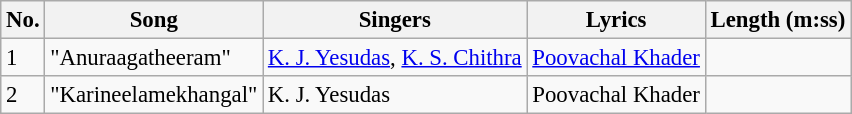<table class="wikitable" style="font-size:95%;">
<tr>
<th>No.</th>
<th>Song</th>
<th>Singers</th>
<th>Lyrics</th>
<th>Length (m:ss)</th>
</tr>
<tr>
<td>1</td>
<td>"Anuraagatheeram"</td>
<td><a href='#'>K. J. Yesudas</a>, <a href='#'>K. S. Chithra</a></td>
<td><a href='#'>Poovachal Khader</a></td>
<td></td>
</tr>
<tr>
<td>2</td>
<td>"Karineelamekhangal"</td>
<td>K. J. Yesudas</td>
<td>Poovachal Khader</td>
<td></td>
</tr>
</table>
